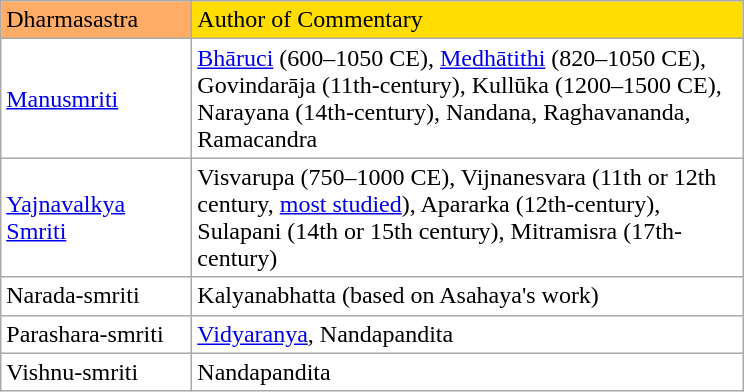<table class="wikitable" style = " background: transparent; ">
<tr style="text-align: left;">
<td width="120" style="background: #ffad66;">Dharmasastra</td>
<td width="360" style="background: #ffdd00;">Author of Commentary</td>
</tr>
<tr style="text-align: left;">
<td width="120"><a href='#'>Manusmriti</a></td>
<td width="360"><a href='#'>Bhāruci</a> (600–1050 CE), <a href='#'>Medhātithi</a> (820–1050 CE), Govindarāja (11th-century), Kullūka (1200–1500 CE), Narayana (14th-century), Nandana, Raghavananda, Ramacandra</td>
</tr>
<tr style="text-align: left;">
<td width="120"><a href='#'>Yajnavalkya Smriti</a></td>
<td width="360">Visvarupa (750–1000 CE), Vijnanesvara (11th or 12th century, <a href='#'>most studied</a>), Apararka (12th-century), Sulapani (14th or 15th century), Mitramisra (17th-century)</td>
</tr>
<tr style="text-align: left;">
<td width="120">Narada-smriti</td>
<td width="360">Kalyanabhatta (based on Asahaya's work)</td>
</tr>
<tr style="text-align: left;">
<td width="120">Parashara-smriti</td>
<td width="360"><a href='#'>Vidyaranya</a>, Nandapandita</td>
</tr>
<tr style="text-align: left;">
<td width="120">Vishnu-smriti</td>
<td width="360">Nandapandita</td>
</tr>
</table>
